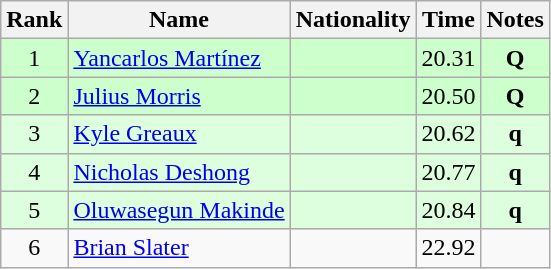<table class="wikitable sortable" style="text-align:center">
<tr>
<th>Rank</th>
<th>Name</th>
<th>Nationality</th>
<th>Time</th>
<th>Notes</th>
</tr>
<tr bgcolor=ccffcc>
<td align=center>1</td>
<td align=left><a href='#'>Yancarlos Martínez</a></td>
<td align=left></td>
<td>20.31</td>
<td><strong>Q</strong></td>
</tr>
<tr bgcolor=ccffcc>
<td align=center>2</td>
<td align=left><a href='#'>Julius Morris</a></td>
<td align=left></td>
<td>20.50</td>
<td><strong>Q</strong></td>
</tr>
<tr bgcolor=ddffdd>
<td align=center>3</td>
<td align=left><a href='#'>Kyle Greaux</a></td>
<td align=left></td>
<td>20.62</td>
<td><strong>q</strong></td>
</tr>
<tr bgcolor=ddffdd>
<td align=center>4</td>
<td align=left><a href='#'>Nicholas Deshong</a></td>
<td align=left></td>
<td>20.77</td>
<td><strong>q</strong></td>
</tr>
<tr bgcolor=ddffdd>
<td align=center>5</td>
<td align=left><a href='#'>Oluwasegun Makinde</a></td>
<td align=left></td>
<td>20.84</td>
<td><strong>q</strong></td>
</tr>
<tr>
<td align=center>6</td>
<td align=left><a href='#'>Brian Slater</a></td>
<td align=left></td>
<td>22.92</td>
<td></td>
</tr>
</table>
